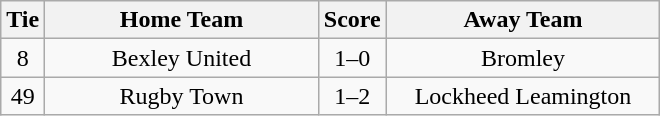<table class="wikitable" style="text-align:center;">
<tr>
<th width=20>Tie</th>
<th width=175>Home Team</th>
<th width=20>Score</th>
<th width=175>Away Team</th>
</tr>
<tr>
<td>8</td>
<td>Bexley United</td>
<td>1–0</td>
<td>Bromley</td>
</tr>
<tr>
<td>49</td>
<td>Rugby Town</td>
<td>1–2</td>
<td>Lockheed Leamington</td>
</tr>
</table>
